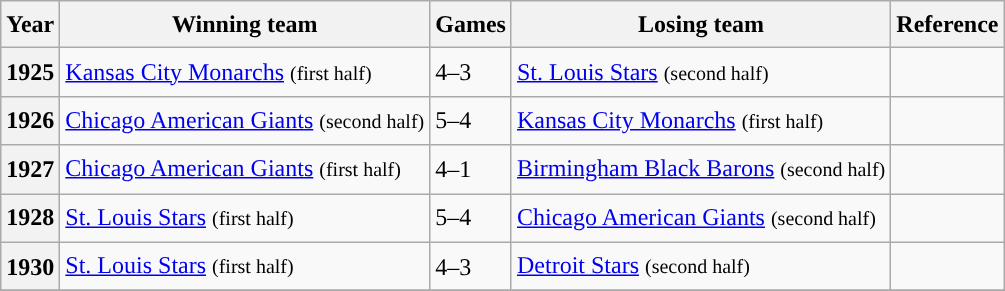<table class="wikitable sortable plainrowheaders" style="font-size:1.00em; line-height:1.5em;">
<tr>
<th scope="col">Year</th>
<th scope="col">Winning team</th>
<th scope="col">Games</th>
<th scope="col">Losing team</th>
<th scope="col">Reference</th>
</tr>
<tr>
<th scope="row" style="text-align:center">1925</th>
<td align="left"><a href='#'>Kansas City Monarchs</a> <small>(first half)</small></td>
<td>4–3</td>
<td><a href='#'>St. Louis Stars</a> <small>(second half)</small></td>
<td></td>
</tr>
<tr>
<th scope="row" style="text-align:center">1926</th>
<td align="left"><a href='#'>Chicago American Giants</a> <small>(second half)</small></td>
<td>5–4</td>
<td><a href='#'>Kansas City Monarchs</a> <small>(first half)</small></td>
<td></td>
</tr>
<tr>
<th scope="row" style="text-align:center">1927</th>
<td align="left"><a href='#'>Chicago American Giants</a> <small>(first half)</small></td>
<td>4–1</td>
<td><a href='#'>Birmingham Black Barons</a> <small>(second half)</small></td>
<td></td>
</tr>
<tr>
<th scope="row" style="text-align:center">1928</th>
<td align="left"><a href='#'>St. Louis Stars</a> <small>(first half)</small></td>
<td>5–4</td>
<td><a href='#'>Chicago American Giants</a> <small>(second half)</small></td>
<td></td>
</tr>
<tr>
<th scope="row" style="text-align:center">1930</th>
<td align="left"><a href='#'>St. Louis Stars</a> <small>(first half)</small></td>
<td>4–3</td>
<td><a href='#'>Detroit Stars</a> <small>(second half)</small></td>
<td></td>
</tr>
<tr>
</tr>
</table>
